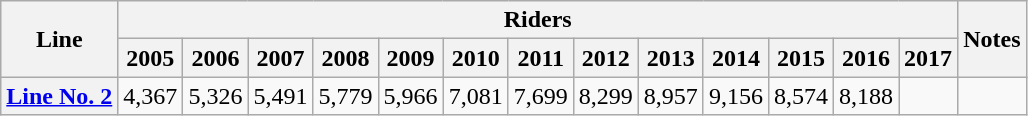<table class="wikitable" style="text-align: right;">
<tr>
<th rowspan="2">Line</th>
<th colspan="13">Riders</th>
<th rowspan="2">Notes</th>
</tr>
<tr>
<th>2005</th>
<th>2006</th>
<th>2007</th>
<th>2008</th>
<th>2009</th>
<th>2010</th>
<th>2011</th>
<th>2012</th>
<th>2013</th>
<th>2014</th>
<th>2015</th>
<th>2016</th>
<th>2017</th>
</tr>
<tr>
<th><a href='#'>Line No. 2</a></th>
<td>4,367</td>
<td>5,326</td>
<td>5,491</td>
<td>5,779</td>
<td>5,966</td>
<td>7,081</td>
<td>7,699</td>
<td>8,299</td>
<td>8,957</td>
<td>9,156</td>
<td>8,574</td>
<td>8,188</td>
<td></td>
</tr>
</table>
